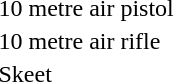<table>
<tr>
<td>10 metre air pistol</td>
<td></td>
<td></td>
<td></td>
</tr>
<tr>
<td>10 metre air rifle</td>
<td></td>
<td></td>
<td></td>
</tr>
<tr>
<td>Skeet</td>
<td></td>
<td></td>
<td></td>
</tr>
</table>
